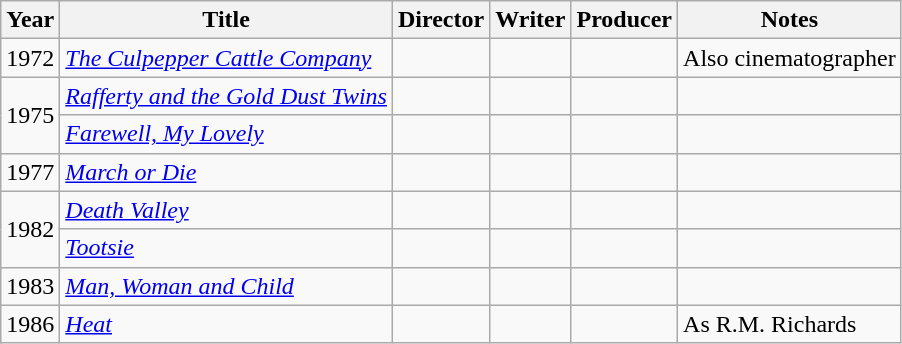<table class="wikitable">
<tr>
<th>Year</th>
<th>Title</th>
<th>Director</th>
<th>Writer</th>
<th>Producer</th>
<th>Notes</th>
</tr>
<tr>
<td>1972</td>
<td><em><a href='#'>The Culpepper Cattle Company</a></em></td>
<td></td>
<td></td>
<td></td>
<td>Also cinematographer</td>
</tr>
<tr>
<td rowspan=2>1975</td>
<td><em><a href='#'>Rafferty and the Gold Dust Twins</a></em></td>
<td></td>
<td></td>
<td></td>
<td></td>
</tr>
<tr>
<td><em><a href='#'>Farewell, My Lovely</a></em></td>
<td></td>
<td></td>
<td></td>
<td></td>
</tr>
<tr>
<td>1977</td>
<td><em><a href='#'>March or Die</a></em></td>
<td></td>
<td></td>
<td></td>
<td></td>
</tr>
<tr>
<td rowspan=2>1982</td>
<td><em><a href='#'>Death Valley</a></em></td>
<td></td>
<td></td>
<td></td>
<td></td>
</tr>
<tr>
<td><em><a href='#'>Tootsie</a></em></td>
<td></td>
<td></td>
<td></td>
<td></td>
</tr>
<tr>
<td>1983</td>
<td><em><a href='#'>Man, Woman and Child</a></em></td>
<td></td>
<td></td>
<td></td>
<td></td>
</tr>
<tr>
<td>1986</td>
<td><em><a href='#'>Heat</a></em></td>
<td></td>
<td></td>
<td></td>
<td>As R.M. Richards</td>
</tr>
</table>
